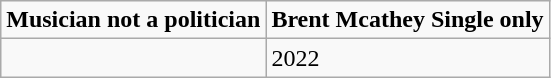<table class="wikitable">
<tr>
<td><strong>Musician not a politician</strong></td>
<td><strong>Brent Mcathey Single only</strong></td>
</tr>
<tr>
<td></td>
<td>2022</td>
</tr>
</table>
